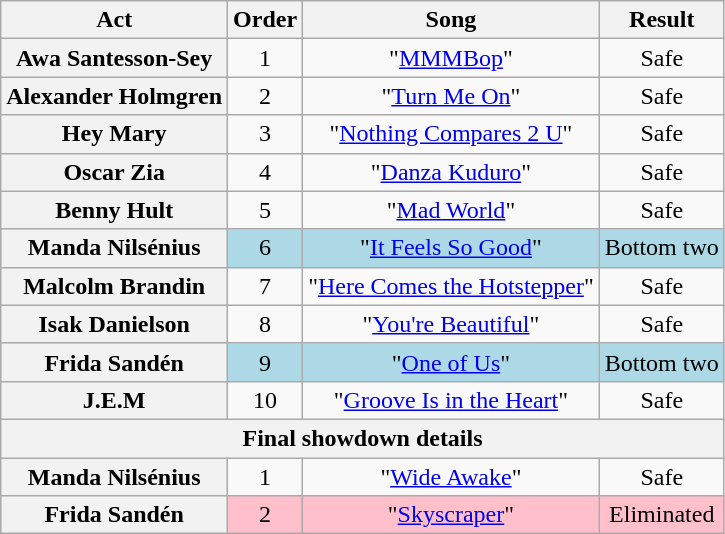<table class="wikitable plainrowheaders" style="text-align:center;">
<tr>
<th scope="col">Act</th>
<th scope="col">Order</th>
<th scope="col">Song</th>
<th scope="col">Result</th>
</tr>
<tr>
<th scope="row">Awa Santesson-Sey</th>
<td>1</td>
<td>"<a href='#'>MMMBop</a>"</td>
<td>Safe</td>
</tr>
<tr>
<th scope="row">Alexander Holmgren</th>
<td>2</td>
<td>"<a href='#'>Turn Me On</a>"</td>
<td>Safe</td>
</tr>
<tr>
<th scope="row">Hey Mary</th>
<td>3</td>
<td>"<a href='#'>Nothing Compares 2 U</a>"</td>
<td>Safe</td>
</tr>
<tr>
<th scope="row">Oscar Zia</th>
<td>4</td>
<td>"<a href='#'>Danza Kuduro</a>"</td>
<td>Safe</td>
</tr>
<tr>
<th scope="row">Benny Hult</th>
<td>5</td>
<td>"<a href='#'>Mad World</a>"</td>
<td>Safe</td>
</tr>
<tr bgcolor="lightblue">
<th scope="row">Manda Nilsénius</th>
<td>6</td>
<td>"<a href='#'>It Feels So Good</a>"</td>
<td>Bottom two</td>
</tr>
<tr>
<th scope="row">Malcolm Brandin</th>
<td>7</td>
<td>"<a href='#'>Here Comes the Hotstepper</a>"</td>
<td>Safe</td>
</tr>
<tr>
<th scope="row">Isak Danielson</th>
<td>8</td>
<td>"<a href='#'>You're Beautiful</a>"</td>
<td>Safe</td>
</tr>
<tr bgcolor="lightblue">
<th scope="row">Frida Sandén</th>
<td>9</td>
<td>"<a href='#'>One of Us</a>"</td>
<td>Bottom two</td>
</tr>
<tr>
<th scope="row">J.E.M</th>
<td>10</td>
<td>"<a href='#'>Groove Is in the Heart</a>"</td>
<td>Safe</td>
</tr>
<tr>
<th colspan="4">Final showdown details</th>
</tr>
<tr>
<th scope="row">Manda Nilsénius</th>
<td>1</td>
<td>"<a href='#'>Wide Awake</a>"</td>
<td>Safe</td>
</tr>
<tr style="background:pink;">
<th scope="row">Frida Sandén</th>
<td>2</td>
<td>"<a href='#'>Skyscraper</a>"</td>
<td>Eliminated</td>
</tr>
</table>
